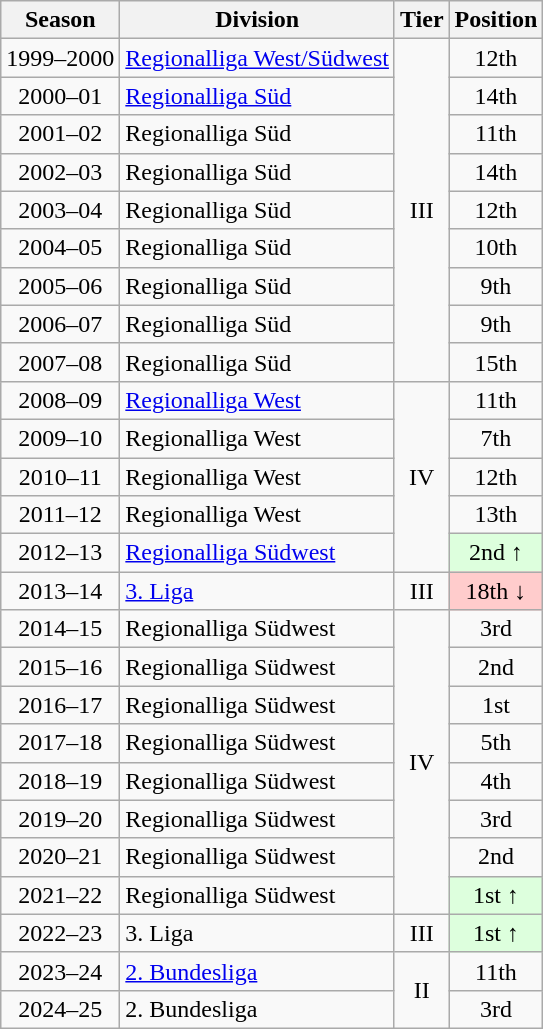<table class="wikitable">
<tr>
<th>Season</th>
<th>Division</th>
<th>Tier</th>
<th>Position</th>
</tr>
<tr align="center">
<td>1999–2000</td>
<td align="left"><a href='#'>Regionalliga West/Südwest</a></td>
<td rowspan=9>III</td>
<td>12th</td>
</tr>
<tr align="center">
<td>2000–01</td>
<td align="left"><a href='#'>Regionalliga Süd</a></td>
<td>14th</td>
</tr>
<tr align="center">
<td>2001–02</td>
<td align="left">Regionalliga Süd</td>
<td>11th</td>
</tr>
<tr align="center">
<td>2002–03</td>
<td align="left">Regionalliga Süd</td>
<td>14th</td>
</tr>
<tr align="center">
<td>2003–04</td>
<td align="left">Regionalliga Süd</td>
<td>12th</td>
</tr>
<tr align="center">
<td>2004–05</td>
<td align="left">Regionalliga Süd</td>
<td>10th</td>
</tr>
<tr align="center">
<td>2005–06</td>
<td align="left">Regionalliga Süd</td>
<td>9th</td>
</tr>
<tr align="center">
<td>2006–07</td>
<td align="left">Regionalliga Süd</td>
<td>9th</td>
</tr>
<tr align="center">
<td>2007–08</td>
<td align="left">Regionalliga Süd</td>
<td>15th</td>
</tr>
<tr align="center">
<td>2008–09</td>
<td align="left"><a href='#'>Regionalliga West</a></td>
<td rowspan=5>IV</td>
<td>11th</td>
</tr>
<tr align="center">
<td>2009–10</td>
<td align="left">Regionalliga West</td>
<td>7th</td>
</tr>
<tr align="center">
<td>2010–11</td>
<td align="left">Regionalliga West</td>
<td>12th</td>
</tr>
<tr align="center">
<td>2011–12</td>
<td align="left">Regionalliga West</td>
<td>13th</td>
</tr>
<tr align="center">
<td>2012–13</td>
<td align="left"><a href='#'>Regionalliga Südwest</a></td>
<td style="background:#ddffdd">2nd ↑</td>
</tr>
<tr align="center">
<td>2013–14</td>
<td align="left"><a href='#'>3. Liga</a></td>
<td>III</td>
<td style="background:#ffcccc">18th ↓</td>
</tr>
<tr align="center">
<td>2014–15</td>
<td align="left">Regionalliga Südwest</td>
<td rowspan=8>IV</td>
<td>3rd</td>
</tr>
<tr align="center">
<td>2015–16</td>
<td align="left">Regionalliga Südwest</td>
<td>2nd</td>
</tr>
<tr align="center">
<td>2016–17</td>
<td align="left">Regionalliga Südwest</td>
<td>1st</td>
</tr>
<tr align="center">
<td>2017–18</td>
<td align="left">Regionalliga Südwest</td>
<td>5th</td>
</tr>
<tr align="center">
<td>2018–19</td>
<td align="left">Regionalliga Südwest</td>
<td>4th</td>
</tr>
<tr align="center">
<td>2019–20</td>
<td align="left">Regionalliga Südwest</td>
<td>3rd</td>
</tr>
<tr align="center">
<td>2020–21</td>
<td align="left">Regionalliga Südwest</td>
<td>2nd</td>
</tr>
<tr align="center">
<td>2021–22</td>
<td align="left">Regionalliga Südwest</td>
<td style="background:#ddffdd">1st ↑</td>
</tr>
<tr align="center">
<td>2022–23</td>
<td align="left">3. Liga</td>
<td>III</td>
<td style="background:#ddffdd">1st ↑</td>
</tr>
<tr align="center">
<td>2023–24</td>
<td align="left"><a href='#'>2. Bundesliga</a></td>
<td rowspan=2>II</td>
<td>11th</td>
</tr>
<tr align="center">
<td>2024–25</td>
<td align="left">2. Bundesliga</td>
<td>3rd</td>
</tr>
</table>
